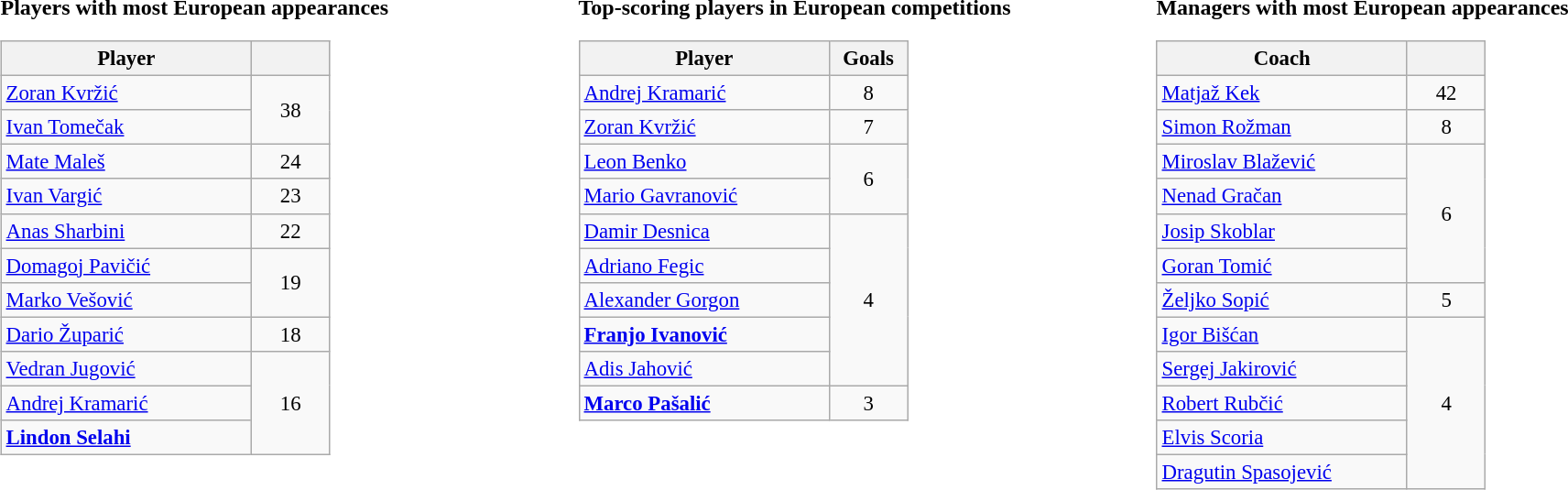<table>
<tr>
<td style="vertical-align:top; width:20%;"><br><strong>Players with most European appearances</strong><br><table class="wikitable" style="text-align: left; font-size:95%">
<tr>
<th style="width:175px;">Player</th>
<th style="width:50px;"></th>
</tr>
<tr>
<td> <a href='#'>Zoran Kvržić</a></td>
<td align=center rowspan=2>38</td>
</tr>
<tr>
<td> <a href='#'>Ivan Tomečak</a></td>
</tr>
<tr>
<td> <a href='#'>Mate Maleš</a></td>
<td align=center>24</td>
</tr>
<tr>
<td> <a href='#'>Ivan Vargić</a></td>
<td align=center>23</td>
</tr>
<tr>
<td> <a href='#'>Anas Sharbini</a></td>
<td align=center>22</td>
</tr>
<tr>
<td> <a href='#'>Domagoj Pavičić</a></td>
<td align=center rowspan=2>19</td>
</tr>
<tr>
<td> <a href='#'>Marko Vešović</a></td>
</tr>
<tr>
<td> <a href='#'>Dario Župarić</a></td>
<td align=center>18</td>
</tr>
<tr>
<td> <a href='#'>Vedran Jugović</a></td>
<td align=center rowspan=3>16</td>
</tr>
<tr>
<td> <a href='#'>Andrej Kramarić</a></td>
</tr>
<tr>
<td> <strong><a href='#'>Lindon Selahi</a></strong></td>
</tr>
</table>
</td>
<td style="vertical-align:top; width:20%;" ><br><strong>Top-scoring players in European competitions</strong><br><table class="wikitable" style="text-align: left; font-size:95%">
<tr>
<th style="width:175px;">Player</th>
<th style="width:50px;">Goals</th>
</tr>
<tr>
<td> <a href='#'>Andrej Kramarić</a></td>
<td align=center>8</td>
</tr>
<tr>
<td> <a href='#'>Zoran Kvržić</a></td>
<td align=center>7</td>
</tr>
<tr>
<td> <a href='#'>Leon Benko</a></td>
<td align=center rowspan=2>6</td>
</tr>
<tr>
<td> <a href='#'>Mario Gavranović</a></td>
</tr>
<tr>
<td> <a href='#'>Damir Desnica</a></td>
<td align=center rowspan=5>4</td>
</tr>
<tr>
<td> <a href='#'>Adriano Fegic</a></td>
</tr>
<tr>
<td> <a href='#'>Alexander Gorgon</a></td>
</tr>
<tr>
<td> <strong><a href='#'>Franjo Ivanović</a></strong></td>
</tr>
<tr>
<td> <a href='#'>Adis Jahović</a></td>
</tr>
<tr>
<td> <strong><a href='#'>Marco Pašalić</a></strong></td>
<td align=center rowspan=1>3</td>
</tr>
</table>
</td>
<td style="vertical-align:top; width:20%;" ><br><strong>Managers with most European appearances</strong><br><table class="wikitable" style="text-align: left; font-size:95%">
<tr>
<th style="width:175px;">Coach</th>
<th style="width:50px;"></th>
</tr>
<tr>
<td> <a href='#'>Matjaž Kek</a></td>
<td align=center>42</td>
</tr>
<tr>
<td> <a href='#'>Simon Rožman</a></td>
<td align=center>8</td>
</tr>
<tr>
<td> <a href='#'>Miroslav Blažević</a></td>
<td align=center rowspan=4>6</td>
</tr>
<tr>
<td> <a href='#'>Nenad Gračan</a></td>
</tr>
<tr>
<td> <a href='#'>Josip Skoblar</a></td>
</tr>
<tr>
<td> <a href='#'>Goran Tomić</a></td>
</tr>
<tr>
<td> <a href='#'>Željko Sopić</a></td>
<td align=center rowspan=1>5</td>
</tr>
<tr>
<td> <a href='#'>Igor Bišćan</a></td>
<td align=center rowspan=5>4</td>
</tr>
<tr>
<td> <a href='#'>Sergej Jakirović</a></td>
</tr>
<tr>
<td> <a href='#'>Robert Rubčić</a></td>
</tr>
<tr>
<td> <a href='#'>Elvis Scoria</a></td>
</tr>
<tr>
<td> <a href='#'>Dragutin Spasojević</a></td>
</tr>
</table>
</td>
</tr>
</table>
